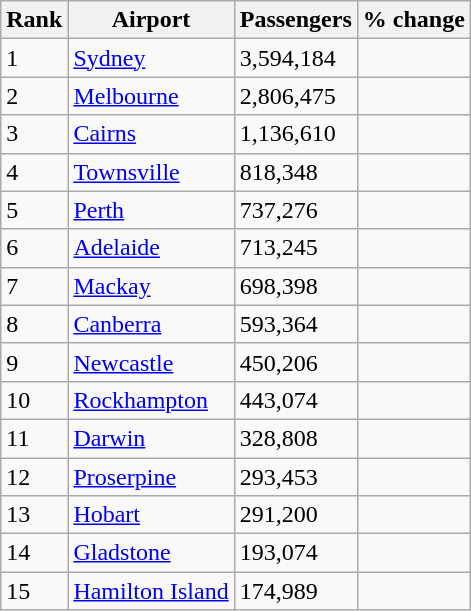<table class="wikitable sortable">
<tr>
<th>Rank</th>
<th>Airport</th>
<th>Passengers</th>
<th>% change</th>
</tr>
<tr>
<td>1</td>
<td><a href='#'>Sydney</a></td>
<td>3,594,184</td>
<td> </td>
</tr>
<tr>
<td>2</td>
<td><a href='#'>Melbourne</a></td>
<td>2,806,475</td>
<td> </td>
</tr>
<tr>
<td>3</td>
<td><a href='#'>Cairns</a></td>
<td>1,136,610</td>
<td> </td>
</tr>
<tr>
<td>4</td>
<td><a href='#'>Townsville</a></td>
<td>818,348</td>
<td> </td>
</tr>
<tr>
<td>5</td>
<td><a href='#'>Perth</a></td>
<td>737,276</td>
<td> </td>
</tr>
<tr>
<td>6</td>
<td><a href='#'>Adelaide</a></td>
<td>713,245</td>
<td> </td>
</tr>
<tr>
<td>7</td>
<td><a href='#'>Mackay</a></td>
<td>698,398</td>
<td> </td>
</tr>
<tr>
<td>8</td>
<td><a href='#'>Canberra</a></td>
<td>593,364</td>
<td> </td>
</tr>
<tr>
<td>9</td>
<td><a href='#'>Newcastle</a></td>
<td>450,206</td>
<td> </td>
</tr>
<tr>
<td>10</td>
<td><a href='#'>Rockhampton</a></td>
<td>443,074</td>
<td> </td>
</tr>
<tr>
<td>11</td>
<td><a href='#'>Darwin</a></td>
<td>328,808</td>
<td> </td>
</tr>
<tr>
<td>12</td>
<td><a href='#'>Proserpine</a></td>
<td>293,453</td>
<td> </td>
</tr>
<tr>
<td>13</td>
<td><a href='#'>Hobart</a></td>
<td>291,200</td>
<td> </td>
</tr>
<tr>
<td>14</td>
<td><a href='#'>Gladstone</a></td>
<td>193,074</td>
<td> </td>
</tr>
<tr>
<td>15</td>
<td><a href='#'>Hamilton Island</a></td>
<td>174,989</td>
<td> </td>
</tr>
</table>
